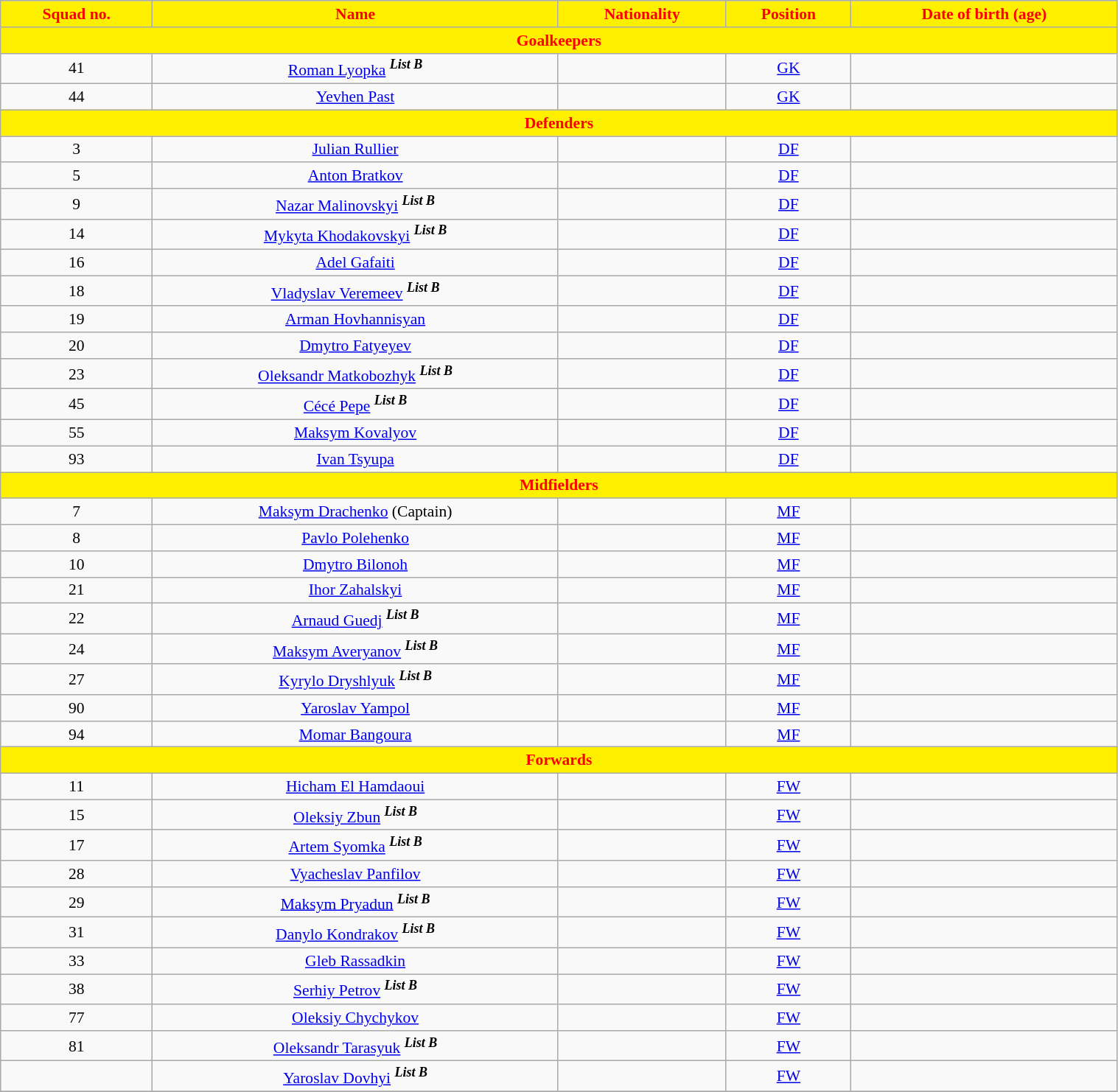<table class="wikitable" style="text-align:center; font-size:90%; width:80%">
<tr>
<th style="background:#fff000; color:red; text-align:center">Squad no.</th>
<th style="background:#fff000; color:red; text-align:center">Name</th>
<th style="background:#fff000; color:red; text-align:center">Nationality</th>
<th style="background:#fff000; color:red; text-align:center">Position</th>
<th style="background:#fff000; color:red; text-align:center">Date of birth (age)</th>
</tr>
<tr>
<th colspan="6" style="background:#fff000; color:red; text-align:center">Goalkeepers</th>
</tr>
<tr>
<td>41</td>
<td><a href='#'>Roman Lyopka</a> <sup><strong><em>List B</em></strong></sup></td>
<td></td>
<td><a href='#'>GK</a></td>
<td></td>
</tr>
<tr>
<td>44</td>
<td><a href='#'>Yevhen Past</a></td>
<td></td>
<td><a href='#'>GK</a></td>
<td></td>
</tr>
<tr>
<th colspan="6" style="background:#fff000; color:red; text-align:center">Defenders</th>
</tr>
<tr>
<td>3</td>
<td><a href='#'>Julian Rullier</a></td>
<td></td>
<td><a href='#'>DF</a></td>
<td></td>
</tr>
<tr>
<td>5</td>
<td><a href='#'>Anton Bratkov</a></td>
<td></td>
<td><a href='#'>DF</a></td>
<td></td>
</tr>
<tr>
<td>9</td>
<td><a href='#'>Nazar Malinovskyi</a> <sup><strong><em>List B</em></strong></sup></td>
<td></td>
<td><a href='#'>DF</a></td>
<td></td>
</tr>
<tr>
<td>14</td>
<td><a href='#'>Mykyta Khodakovskyi</a> <sup><strong><em>List B</em></strong></sup></td>
<td></td>
<td><a href='#'>DF</a></td>
<td></td>
</tr>
<tr>
<td>16</td>
<td><a href='#'>Adel Gafaiti</a></td>
<td></td>
<td><a href='#'>DF</a></td>
<td></td>
</tr>
<tr>
<td>18</td>
<td><a href='#'>Vladyslav Veremeev</a> <sup><strong><em>List B</em></strong></sup></td>
<td></td>
<td><a href='#'>DF</a></td>
<td></td>
</tr>
<tr>
<td>19</td>
<td><a href='#'>Arman Hovhannisyan</a></td>
<td></td>
<td><a href='#'>DF</a></td>
<td></td>
</tr>
<tr>
<td>20</td>
<td><a href='#'>Dmytro Fatyeyev</a></td>
<td></td>
<td><a href='#'>DF</a></td>
<td></td>
</tr>
<tr>
<td>23</td>
<td><a href='#'>Oleksandr Matkobozhyk</a> <sup><strong><em>List B</em></strong></sup></td>
<td></td>
<td><a href='#'>DF</a></td>
<td></td>
</tr>
<tr>
<td>45</td>
<td><a href='#'>Cécé Pepe</a> <sup><strong><em>List B</em></strong></sup></td>
<td></td>
<td><a href='#'>DF</a></td>
<td></td>
</tr>
<tr>
<td>55</td>
<td><a href='#'>Maksym Kovalyov</a></td>
<td></td>
<td><a href='#'>DF</a></td>
<td></td>
</tr>
<tr>
<td>93</td>
<td><a href='#'>Ivan Tsyupa</a></td>
<td></td>
<td><a href='#'>DF</a></td>
<td></td>
</tr>
<tr>
<th colspan="6" style="background:#fff000; color:red; text-align:center">Midfielders</th>
</tr>
<tr>
<td>7</td>
<td><a href='#'>Maksym Drachenko</a> (Captain)</td>
<td></td>
<td><a href='#'>MF</a></td>
<td></td>
</tr>
<tr>
<td>8</td>
<td><a href='#'>Pavlo Polehenko</a></td>
<td></td>
<td><a href='#'>MF</a></td>
<td></td>
</tr>
<tr>
<td>10</td>
<td><a href='#'>Dmytro Bilonoh</a></td>
<td></td>
<td><a href='#'>MF</a></td>
<td></td>
</tr>
<tr>
<td>21</td>
<td><a href='#'>Ihor Zahalskyi</a></td>
<td></td>
<td><a href='#'>MF</a></td>
<td></td>
</tr>
<tr>
<td>22</td>
<td><a href='#'>Arnaud Guedj</a> <sup><strong><em>List B</em></strong></sup></td>
<td></td>
<td><a href='#'>MF</a></td>
<td></td>
</tr>
<tr>
<td>24</td>
<td><a href='#'>Maksym Averyanov</a> <sup><strong><em>List B</em></strong></sup></td>
<td></td>
<td><a href='#'>MF</a></td>
<td></td>
</tr>
<tr>
<td>27</td>
<td><a href='#'>Kyrylo Dryshlyuk</a> <sup><strong><em>List B</em></strong></sup></td>
<td></td>
<td><a href='#'>MF</a></td>
<td></td>
</tr>
<tr>
<td>90</td>
<td><a href='#'>Yaroslav Yampol</a></td>
<td></td>
<td><a href='#'>MF</a></td>
<td></td>
</tr>
<tr>
<td>94</td>
<td><a href='#'>Momar Bangoura</a></td>
<td></td>
<td><a href='#'>MF</a></td>
<td></td>
</tr>
<tr>
<th colspan="7" style="background:#fff000; color:red; text-align:center">Forwards</th>
</tr>
<tr>
<td>11</td>
<td><a href='#'>Hicham El Hamdaoui</a></td>
<td></td>
<td><a href='#'>FW</a></td>
<td></td>
</tr>
<tr>
<td>15</td>
<td><a href='#'>Oleksiy Zbun</a> <sup><strong><em>List B</em></strong></sup></td>
<td></td>
<td><a href='#'>FW</a></td>
<td></td>
</tr>
<tr>
<td>17</td>
<td><a href='#'>Artem Syomka</a> <sup><strong><em>List B</em></strong></sup></td>
<td></td>
<td><a href='#'>FW</a></td>
<td></td>
</tr>
<tr>
<td>28</td>
<td><a href='#'>Vyacheslav Panfilov</a></td>
<td></td>
<td><a href='#'>FW</a></td>
<td></td>
</tr>
<tr>
<td>29</td>
<td><a href='#'>Maksym Pryadun</a> <sup><strong><em>List B</em></strong></sup></td>
<td></td>
<td><a href='#'>FW</a></td>
<td></td>
</tr>
<tr>
<td>31</td>
<td><a href='#'>Danylo Kondrakov</a> <sup><strong><em>List B</em></strong></sup></td>
<td></td>
<td><a href='#'>FW</a></td>
<td></td>
</tr>
<tr>
<td>33</td>
<td><a href='#'>Gleb Rassadkin</a></td>
<td></td>
<td><a href='#'>FW</a></td>
<td></td>
</tr>
<tr>
<td>38</td>
<td><a href='#'>Serhiy Petrov</a> <sup><strong><em>List B</em></strong></sup></td>
<td></td>
<td><a href='#'>FW</a></td>
<td></td>
</tr>
<tr>
<td>77</td>
<td><a href='#'>Oleksiy Chychykov</a></td>
<td></td>
<td><a href='#'>FW</a></td>
<td></td>
</tr>
<tr>
<td>81</td>
<td><a href='#'>Oleksandr Tarasyuk</a> <sup><strong><em>List B</em></strong></sup></td>
<td></td>
<td><a href='#'>FW</a></td>
<td></td>
</tr>
<tr>
<td></td>
<td><a href='#'>Yaroslav Dovhyi</a> <sup><strong><em>List B</em></strong></sup></td>
<td></td>
<td><a href='#'>FW</a></td>
<td></td>
</tr>
<tr>
</tr>
</table>
